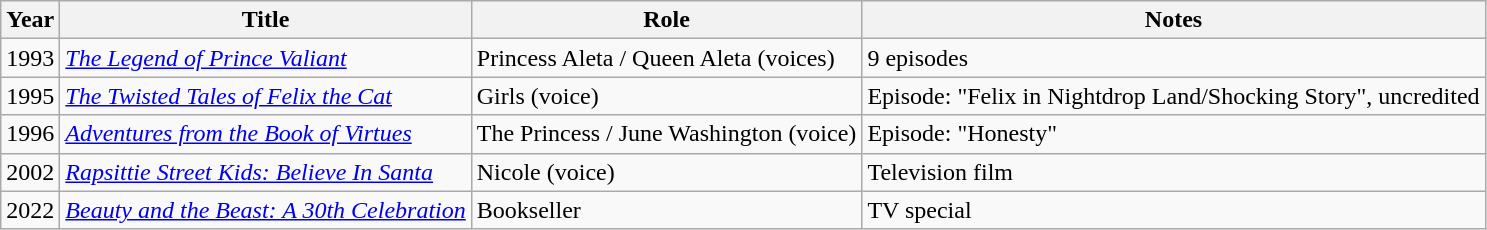<table class="wikitable sortable">
<tr>
<th>Year</th>
<th>Title</th>
<th>Role</th>
<th>Notes</th>
</tr>
<tr>
<td>1993</td>
<td><em><a href='#'>The Legend of Prince Valiant</a></em></td>
<td>Princess Aleta / Queen Aleta (voices)</td>
<td>9 episodes</td>
</tr>
<tr>
<td>1995</td>
<td><em><a href='#'>The Twisted Tales of Felix the Cat</a></em></td>
<td>Girls (voice)</td>
<td>Episode: "Felix in Nightdrop Land/Shocking Story", uncredited</td>
</tr>
<tr>
<td>1996</td>
<td><em><a href='#'>Adventures from the Book of Virtues</a></em></td>
<td>The Princess / June Washington (voice)</td>
<td>Episode: "Honesty"</td>
</tr>
<tr>
<td>2002</td>
<td><em><a href='#'>Rapsittie Street Kids: Believe In Santa</a></em></td>
<td>Nicole (voice)</td>
<td>Television film</td>
</tr>
<tr>
<td>2022</td>
<td><em><a href='#'>Beauty and the Beast: A 30th Celebration</a></em></td>
<td>Bookseller</td>
<td>TV special</td>
</tr>
</table>
